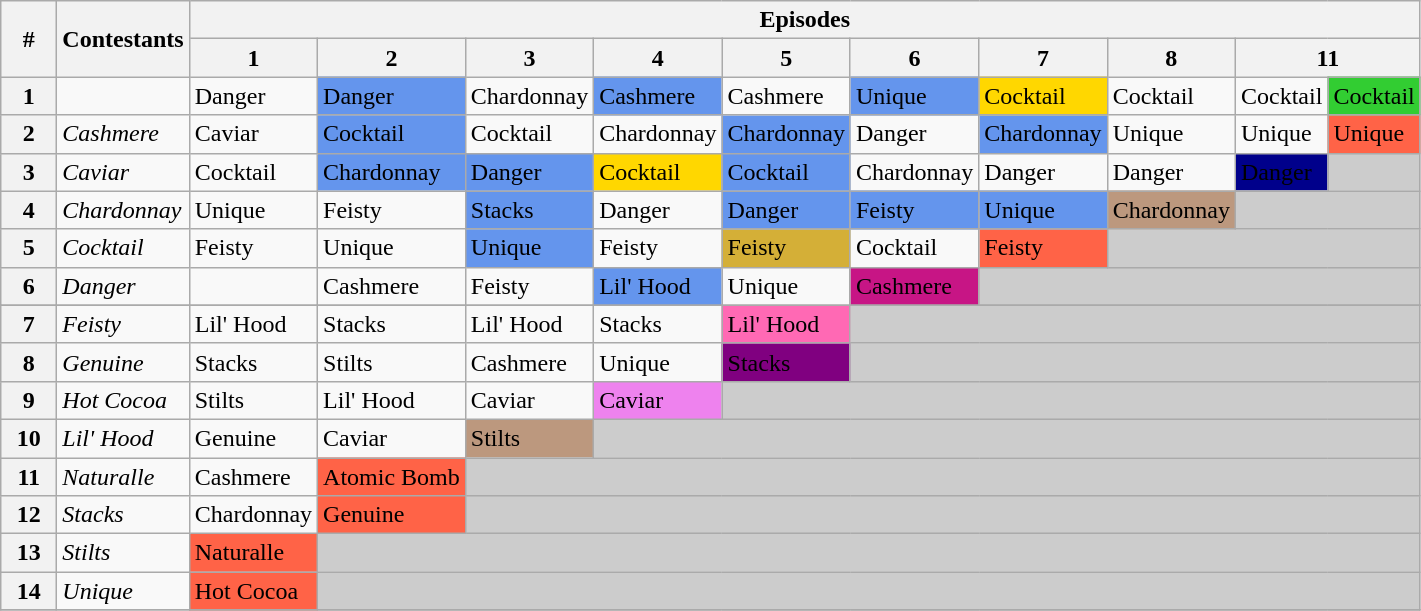<table class="wikitable">
<tr>
<th width="30" rowspan=2>#</th>
<th rowspan=2>Contestants</th>
<th colspan=11>Episodes</th>
</tr>
<tr>
<th>1</th>
<th>2</th>
<th>3</th>
<th>4</th>
<th>5</th>
<th>6</th>
<th>7</th>
<th>8</th>
<th colspan=2>11</th>
</tr>
<tr>
<th>1</th>
<td><em></em></td>
<td>Danger</td>
<td bgcolor="cornflowerblue">Danger</td>
<td>Chardonnay</td>
<td bgcolor="cornflowerblue">Cashmere</td>
<td>Cashmere</td>
<td bgcolor="cornflowerblue">Unique</td>
<td bgcolor="gold">Cocktail</td>
<td>Cocktail</td>
<td>Cocktail</td>
<td bgcolor="limegreen">Cocktail</td>
</tr>
<tr>
<th>2</th>
<td><em>Cashmere</em></td>
<td>Caviar</td>
<td bgcolor="cornflowerblue">Cocktail</td>
<td>Cocktail</td>
<td>Chardonnay</td>
<td bgcolor="cornflowerblue">Chardonnay</td>
<td>Danger</td>
<td bgcolor="cornflowerblue">Chardonnay</td>
<td>Unique</td>
<td>Unique</td>
<td bgcolor="tomato">Unique</td>
</tr>
<tr>
<th>3</th>
<td><em>Caviar</em></td>
<td>Cocktail</td>
<td bgcolor="cornflowerblue">Chardonnay</td>
<td bgcolor="cornflowerblue">Danger</td>
<td bgcolor="gold">Cocktail</td>
<td bgcolor="cornflowerblue">Cocktail</td>
<td>Chardonnay</td>
<td>Danger</td>
<td>Danger</td>
<td bgcolor="darkblue"><span>Danger</span></td>
<td bgcolor="#CCCCCC" colspan=1></td>
</tr>
<tr>
<th>4</th>
<td><em>Chardonnay</em></td>
<td>Unique</td>
<td>Feisty</td>
<td bgcolor="cornflowerblue">Stacks</td>
<td>Danger</td>
<td bgcolor="cornflowerblue">Danger</td>
<td bgcolor="cornflowerblue">Feisty</td>
<td bgcolor="cornflowerblue">Unique</td>
<td bgcolor="#BC987E">Chardonnay</td>
<td bgcolor="#CCCCCC" colspan=2></td>
</tr>
<tr>
<th>5</th>
<td><em>Cocktail</em></td>
<td>Feisty</td>
<td>Unique</td>
<td bgcolor="cornflowerblue">Unique</td>
<td>Feisty</td>
<td bgcolor="#D4AF37">Feisty</td>
<td>Cocktail</td>
<td bgcolor="tomato">Feisty</td>
<td bgcolor="#CCCCCC" colspan=3></td>
</tr>
<tr>
<th>6</th>
<td><em>Danger</em></td>
<td></td>
<td>Cashmere</td>
<td>Feisty</td>
<td bgcolor="cornflowerblue">Lil' Hood</td>
<td>Unique</td>
<td bgcolor="#C71585"><span>Cashmere</span></td>
<td bgcolor="#CCCCCC" colspan=4></td>
</tr>
<tr>
</tr>
<tr>
<th>7</th>
<td><em>Feisty</em></td>
<td>Lil' Hood</td>
<td>Stacks</td>
<td>Lil' Hood</td>
<td>Stacks</td>
<td bgcolor="hotpink">Lil' Hood</td>
<td bgcolor="#CCCCCC" colspan=5></td>
</tr>
<tr>
<th>8</th>
<td><em>Genuine</em></td>
<td>Stacks</td>
<td>Stilts</td>
<td>Cashmere</td>
<td>Unique</td>
<td bgcolor="purple"><span>Stacks</span></td>
<td bgcolor="#CCCCCC" colspan=5></td>
</tr>
<tr>
<th>9</th>
<td><em>Hot Cocoa</em></td>
<td>Stilts</td>
<td>Lil' Hood</td>
<td>Caviar</td>
<td bgcolor="violet">Caviar</td>
<td bgcolor="#CCCCCC" colspan=6></td>
</tr>
<tr>
<th>10</th>
<td><em>Lil' Hood</em></td>
<td>Genuine</td>
<td>Caviar</td>
<td bgcolor="#BC987E">Stilts</td>
<td bgcolor="#CCCCCC" colspan=7></td>
</tr>
<tr>
<th>11</th>
<td><em>Naturalle</em></td>
<td>Cashmere</td>
<td bgcolor="tomato">Atomic Bomb</td>
<td bgcolor="#CCCCCC" colspan=8></td>
</tr>
<tr>
<th>12</th>
<td><em>Stacks</em></td>
<td>Chardonnay</td>
<td bgcolor="tomato">Genuine</td>
<td bgcolor="#CCCCCC" colspan=8></td>
</tr>
<tr>
<th>13</th>
<td><em>Stilts</em></td>
<td bgcolor="tomato">Naturalle</td>
<td bgcolor="#CCCCCC" colspan=9></td>
</tr>
<tr>
<th>14</th>
<td><em>Unique</em></td>
<td bgcolor="tomato">Hot Cocoa</td>
<td bgcolor="#CCCCCC" colspan=9></td>
</tr>
<tr>
</tr>
</table>
